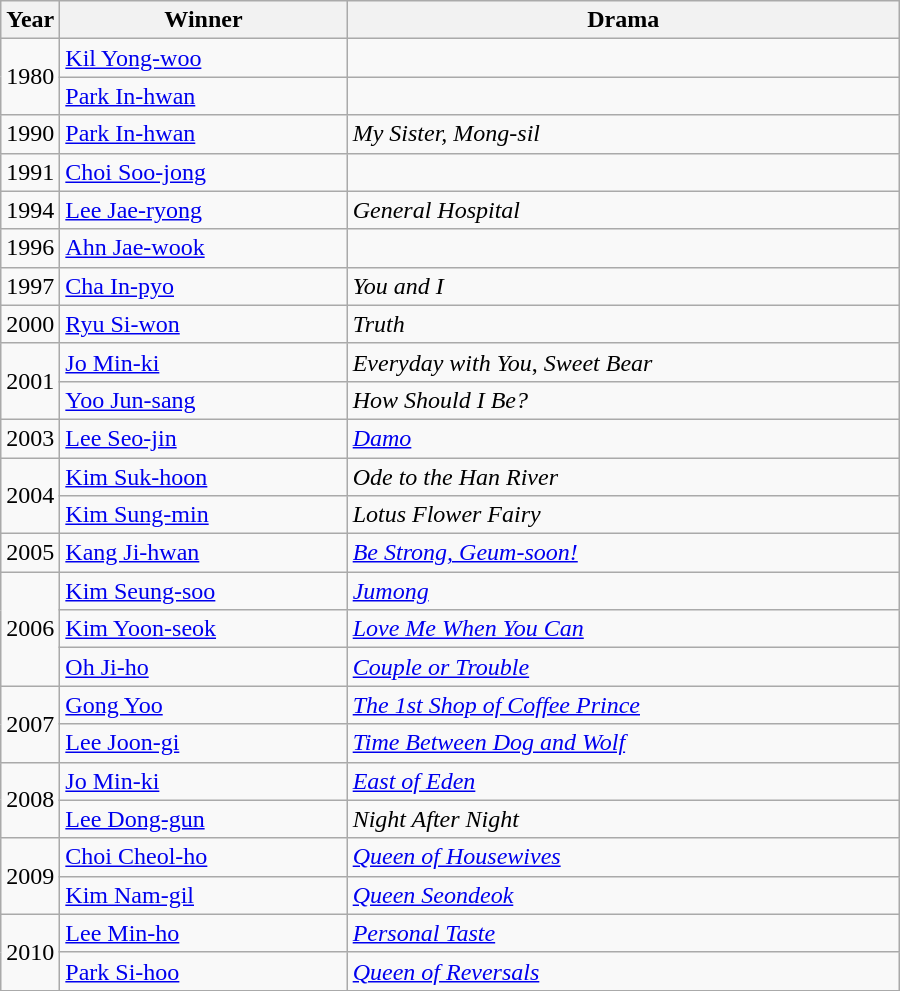<table class="wikitable" style="width:600px">
<tr>
<th width=10>Year</th>
<th>Winner</th>
<th>Drama</th>
</tr>
<tr>
<td rowspan=2>1980</td>
<td><a href='#'>Kil Yong-woo</a></td>
<td></td>
</tr>
<tr>
<td><a href='#'>Park In-hwan</a></td>
<td></td>
</tr>
<tr>
<td>1990</td>
<td><a href='#'>Park In-hwan</a></td>
<td><em>My Sister, Mong-sil</em></td>
</tr>
<tr>
<td>1991</td>
<td><a href='#'>Choi Soo-jong</a></td>
<td></td>
</tr>
<tr>
<td>1994</td>
<td><a href='#'>Lee Jae-ryong</a></td>
<td><em>General Hospital</em></td>
</tr>
<tr>
<td>1996</td>
<td><a href='#'>Ahn Jae-wook</a></td>
<td></td>
</tr>
<tr>
<td>1997</td>
<td><a href='#'>Cha In-pyo</a></td>
<td><em>You and I</em></td>
</tr>
<tr>
<td>2000</td>
<td><a href='#'>Ryu Si-won</a></td>
<td><em>Truth</em></td>
</tr>
<tr>
<td rowspan=2>2001</td>
<td><a href='#'>Jo Min-ki</a></td>
<td><em>Everyday with You</em>, <em>Sweet Bear</em></td>
</tr>
<tr>
<td><a href='#'>Yoo Jun-sang</a></td>
<td><em>How Should I Be?</em></td>
</tr>
<tr>
<td>2003</td>
<td><a href='#'>Lee Seo-jin</a></td>
<td><em><a href='#'>Damo</a></em></td>
</tr>
<tr>
<td rowspan=2>2004</td>
<td><a href='#'>Kim Suk-hoon</a></td>
<td><em>Ode to the Han River</em></td>
</tr>
<tr>
<td><a href='#'>Kim Sung-min</a></td>
<td><em>Lotus Flower Fairy</em></td>
</tr>
<tr>
<td>2005</td>
<td><a href='#'>Kang Ji-hwan</a></td>
<td><em><a href='#'>Be Strong, Geum-soon!</a></em></td>
</tr>
<tr>
<td rowspan=3>2006</td>
<td><a href='#'>Kim Seung-soo</a></td>
<td><em><a href='#'>Jumong</a></em></td>
</tr>
<tr>
<td><a href='#'>Kim Yoon-seok</a></td>
<td><em><a href='#'>Love Me When You Can</a></em></td>
</tr>
<tr>
<td><a href='#'>Oh Ji-ho</a></td>
<td><em><a href='#'>Couple or Trouble</a></em></td>
</tr>
<tr>
<td rowspan=2>2007</td>
<td><a href='#'>Gong Yoo</a></td>
<td><em><a href='#'>The 1st Shop of Coffee Prince</a></em></td>
</tr>
<tr>
<td><a href='#'>Lee Joon-gi</a></td>
<td><em><a href='#'>Time Between Dog and Wolf</a></em></td>
</tr>
<tr>
<td rowspan=2>2008</td>
<td><a href='#'>Jo Min-ki</a></td>
<td><em><a href='#'>East of Eden</a></em></td>
</tr>
<tr>
<td><a href='#'>Lee Dong-gun</a></td>
<td><em>Night After Night</em></td>
</tr>
<tr>
<td rowspan=2>2009</td>
<td><a href='#'>Choi Cheol-ho</a></td>
<td><em><a href='#'>Queen of Housewives</a></em></td>
</tr>
<tr>
<td><a href='#'>Kim Nam-gil</a></td>
<td><em><a href='#'>Queen Seondeok</a></em></td>
</tr>
<tr>
<td rowspan=2>2010</td>
<td><a href='#'>Lee Min-ho</a></td>
<td><em><a href='#'>Personal Taste</a></em></td>
</tr>
<tr>
<td><a href='#'>Park Si-hoo</a></td>
<td><em><a href='#'>Queen of Reversals</a></em></td>
</tr>
</table>
